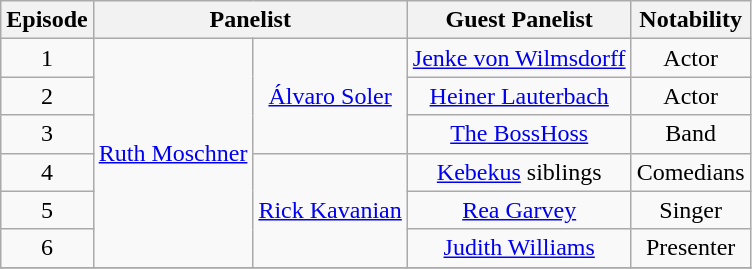<table class="wikitable" style="text-align:center;">
<tr>
<th>Episode</th>
<th colspan="2">Panelist</th>
<th>Guest Panelist</th>
<th>Notability</th>
</tr>
<tr>
<td>1</td>
<td rowspan="6"><a href='#'>Ruth Moschner</a></td>
<td rowspan="3"><a href='#'>Álvaro Soler</a></td>
<td><a href='#'>Jenke von Wilmsdorff</a></td>
<td>Actor</td>
</tr>
<tr>
<td>2</td>
<td><a href='#'>Heiner Lauterbach</a></td>
<td>Actor</td>
</tr>
<tr>
<td>3</td>
<td><a href='#'>The BossHoss</a></td>
<td>Band</td>
</tr>
<tr>
<td>4</td>
<td rowspan="3"><a href='#'>Rick Kavanian</a></td>
<td><a href='#'>Kebekus</a> siblings</td>
<td>Comedians</td>
</tr>
<tr>
<td>5</td>
<td><a href='#'>Rea Garvey</a></td>
<td>Singer</td>
</tr>
<tr>
<td>6</td>
<td><a href='#'>Judith Williams</a></td>
<td>Presenter</td>
</tr>
<tr>
</tr>
</table>
